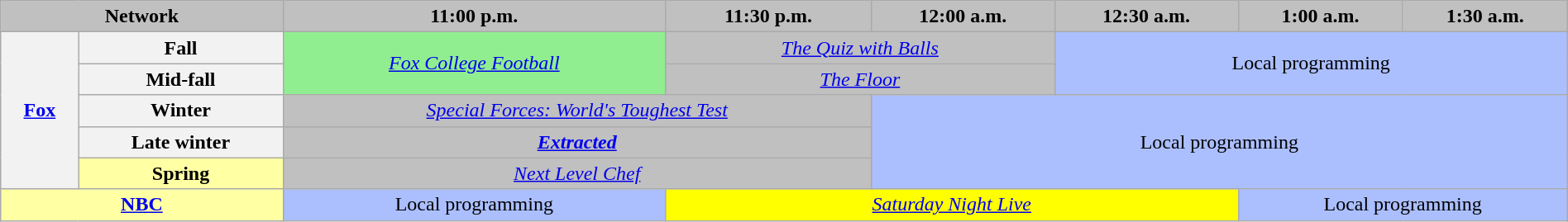<table class="wikitable" style="width:100%;margin-right:0;text-align:center">
<tr>
<th colspan="2" style="background-color:#C0C0C0;text-align:center">Network</th>
<th style="background-color:#C0C0C0;text-align:center">11:00 p.m.</th>
<th style="background-color:#C0C0C0;text-align:center">11:30 p.m.</th>
<th style="background-color:#C0C0C0;text-align:center">12:00 a.m.</th>
<th style="background-color:#C0C0C0;text-align:center">12:30 a.m.</th>
<th style="background-color:#C0C0C0;text-align:center">1:00 a.m.</th>
<th style="background-color:#C0C0C0;text-align:center">1:30 a.m.</th>
</tr>
<tr>
<th rowspan="5"><a href='#'>Fox</a></th>
<th>Fall</th>
<td rowspan="2" style="background:lightgreen"><em><a href='#'>Fox College Football</a></em> </td>
<td colspan="2" style="background:#C0C0C0"><em><a href='#'>The Quiz with Balls</a></em> </td>
<td rowspan="2" colspan="3" style="background:#abbfff">Local programming</td>
</tr>
<tr>
<th>Mid-fall</th>
<td colspan="2" style="background:#C0C0C0"><em><a href='#'>The Floor</a></em> </td>
</tr>
<tr>
<th>Winter</th>
<td colspan="2" style="background:#C0C0C0"><em><a href='#'>Special Forces: World's Toughest Test</a></em> </td>
<td rowspan="3" colspan="4" style="background:#abbfff">Local programming</td>
</tr>
<tr>
<th>Late winter</th>
<td colspan="2" style="background:#C0C0C0;"><strong><em><a href='#'>Extracted</a></em></strong> </td>
</tr>
<tr>
<th style="background:#FFFFA3;">Spring</th>
<td colspan="2" style="background:#C0C0C0;"><em><a href='#'>Next Level Chef</a></em> </td>
</tr>
<tr>
<th colspan="2" style="background:#FFFFA3;"><a href='#'>NBC</a></th>
<td style="background:#abbfff">Local programming</td>
<td colspan="3" style="background:yellow"><em><a href='#'>Saturday Night Live</a></em></td>
<td colspan="2" style="background:#abbfff">Local programming</td>
</tr>
</table>
